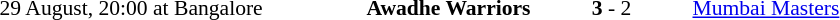<table style="font-size:90%">
<tr>
<td width=200>29 August, 20:00 at Bangalore</td>
<td width=150 align=right><strong>Awadhe Warriors</strong></td>
<td width=100 align=center><strong>3</strong> - 2</td>
<td width=150><a href='#'>Mumbai Masters</a></td>
</tr>
</table>
